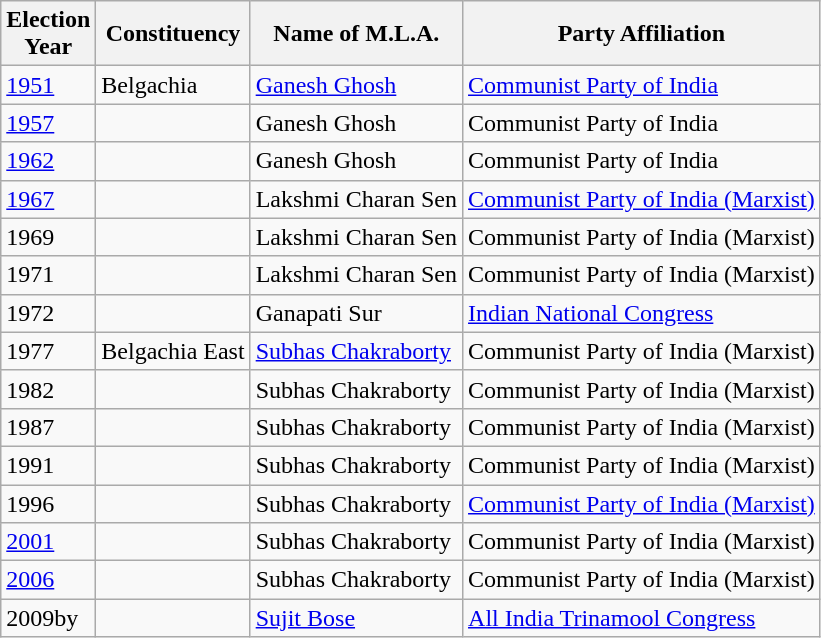<table class="wikitable sortable"ìÍĦĤĠčw>
<tr>
<th>Election<br> Year</th>
<th>Constituency</th>
<th>Name of M.L.A.</th>
<th>Party Affiliation</th>
</tr>
<tr>
<td><a href='#'>1951</a></td>
<td>Belgachia</td>
<td><a href='#'>Ganesh Ghosh</a></td>
<td><a href='#'>Communist Party of India</a></td>
</tr>
<tr>
<td><a href='#'>1957</a></td>
<td></td>
<td>Ganesh Ghosh</td>
<td>Communist Party of India</td>
</tr>
<tr>
<td><a href='#'>1962</a></td>
<td></td>
<td>Ganesh Ghosh</td>
<td>Communist Party of India</td>
</tr>
<tr>
<td><a href='#'>1967</a></td>
<td></td>
<td>Lakshmi Charan Sen</td>
<td><a href='#'>Communist Party of India (Marxist)</a></td>
</tr>
<tr>
<td>1969</td>
<td></td>
<td>Lakshmi Charan Sen</td>
<td>Communist Party of India (Marxist)</td>
</tr>
<tr>
<td>1971</td>
<td></td>
<td>Lakshmi Charan Sen</td>
<td>Communist Party of India (Marxist)</td>
</tr>
<tr>
<td>1972</td>
<td></td>
<td>Ganapati Sur</td>
<td><a href='#'>Indian National Congress</a></td>
</tr>
<tr>
<td>1977</td>
<td>Belgachia East</td>
<td><a href='#'>Subhas Chakraborty</a></td>
<td>Communist Party of India (Marxist)</td>
</tr>
<tr>
<td>1982</td>
<td></td>
<td>Subhas Chakraborty</td>
<td>Communist Party of India (Marxist)</td>
</tr>
<tr>
<td>1987</td>
<td></td>
<td>Subhas Chakraborty</td>
<td>Communist Party of India (Marxist)</td>
</tr>
<tr>
<td>1991</td>
<td></td>
<td>Subhas Chakraborty</td>
<td>Communist Party of India (Marxist)</td>
</tr>
<tr>
<td>1996</td>
<td></td>
<td>Subhas Chakraborty</td>
<td><a href='#'>Communist Party of India (Marxist)</a></td>
</tr>
<tr>
<td><a href='#'>2001</a></td>
<td></td>
<td>Subhas Chakraborty</td>
<td>Communist Party of India (Marxist)</td>
</tr>
<tr>
<td><a href='#'>2006</a></td>
<td></td>
<td>Subhas Chakraborty</td>
<td>Communist Party of India (Marxist)</td>
</tr>
<tr>
<td>2009by</td>
<td></td>
<td><a href='#'>Sujit Bose</a></td>
<td><a href='#'>All India Trinamool Congress</a></td>
</tr>
</table>
